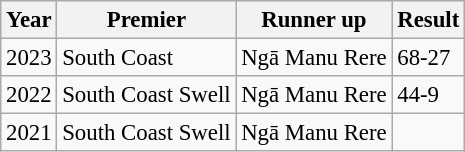<table class="wikitable" style="font-size: 95%;">
<tr>
<th>Year</th>
<th>Premier</th>
<th>Runner up</th>
<th>Result</th>
</tr>
<tr>
<td>2023</td>
<td>South Coast</td>
<td>Ngā Manu Rere</td>
<td>68-27</td>
</tr>
<tr>
<td>2022</td>
<td>South Coast Swell</td>
<td>Ngā Manu Rere</td>
<td>44-9</td>
</tr>
<tr>
<td>2021</td>
<td>South Coast Swell</td>
<td>Ngā Manu Rere</td>
<td></td>
</tr>
</table>
